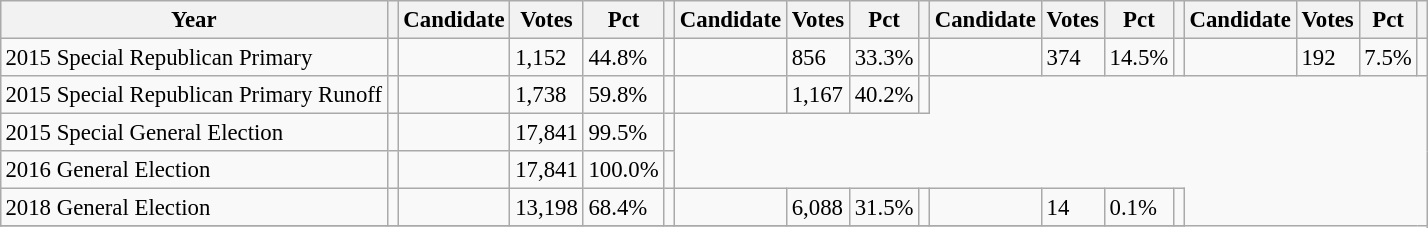<table class="wikitable" style="margin:0.5em ; font-size:95%">
<tr>
<th>Year</th>
<th></th>
<th>Candidate</th>
<th>Votes</th>
<th>Pct</th>
<th></th>
<th>Candidate</th>
<th>Votes</th>
<th>Pct</th>
<th></th>
<th>Candidate</th>
<th>Votes</th>
<th>Pct</th>
<th></th>
<th>Candidate</th>
<th>Votes</th>
<th>Pct</th>
<th></th>
</tr>
<tr>
<td>2015 Special Republican Primary</td>
<td></td>
<td></td>
<td>1,152</td>
<td>44.8%</td>
<td></td>
<td></td>
<td>856</td>
<td>33.3%</td>
<td></td>
<td></td>
<td>374</td>
<td>14.5%</td>
<td></td>
<td></td>
<td>192</td>
<td>7.5%</td>
<td></td>
</tr>
<tr>
<td>2015 Special Republican Primary Runoff</td>
<td></td>
<td></td>
<td>1,738</td>
<td>59.8%</td>
<td></td>
<td></td>
<td>1,167</td>
<td>40.2%</td>
<td></td>
</tr>
<tr>
<td>2015 Special General Election</td>
<td></td>
<td></td>
<td>17,841</td>
<td>99.5%</td>
<td></td>
</tr>
<tr>
<td>2016 General Election</td>
<td></td>
<td></td>
<td>17,841</td>
<td>100.0%</td>
<td></td>
</tr>
<tr>
<td>2018 General Election</td>
<td></td>
<td></td>
<td>13,198</td>
<td>68.4%</td>
<td></td>
<td></td>
<td>6,088</td>
<td>31.5%</td>
<td></td>
<td></td>
<td>14</td>
<td>0.1%</td>
<td></td>
</tr>
<tr>
</tr>
</table>
